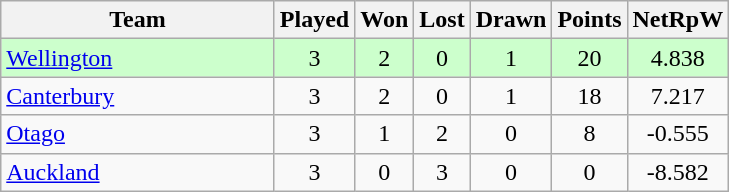<table class="wikitable" style="text-align:center;">
<tr>
<th width=175>Team</th>
<th style="width:30px;" abbr="Played">Played</th>
<th style="width:30px;" abbr="Won">Won</th>
<th style="width:30px;" abbr="Lost">Lost</th>
<th style="width:30px;" abbr="Drawn">Drawn</th>
<th style="width:30px;" abbr="Points">Points</th>
<th style="width:30px;" abbr="NetRpW">NetRpW</th>
</tr>
<tr style="background:#cfc">
<td style="text-align:left;"><a href='#'>Wellington</a></td>
<td>3</td>
<td>2</td>
<td>0</td>
<td>1</td>
<td>20</td>
<td>4.838</td>
</tr>
<tr>
<td style="text-align:left;"><a href='#'>Canterbury</a></td>
<td>3</td>
<td>2</td>
<td>0</td>
<td>1</td>
<td>18</td>
<td>7.217</td>
</tr>
<tr>
<td style="text-align:left;"><a href='#'>Otago</a></td>
<td>3</td>
<td>1</td>
<td>2</td>
<td>0</td>
<td>8</td>
<td>-0.555</td>
</tr>
<tr>
<td style="text-align:left;"><a href='#'>Auckland</a></td>
<td>3</td>
<td>0</td>
<td>3</td>
<td>0</td>
<td>0</td>
<td>-8.582</td>
</tr>
</table>
